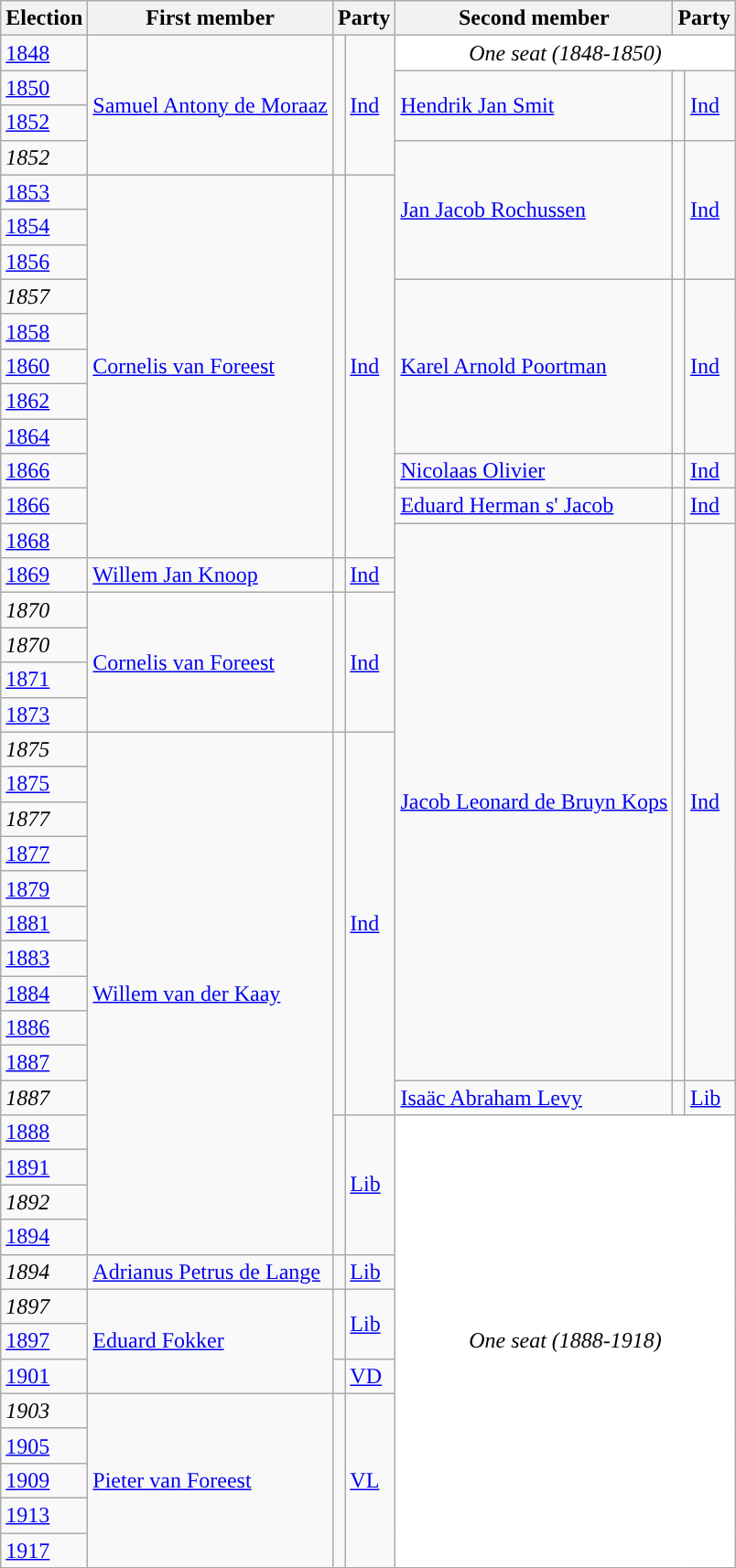<table class="wikitable">
<tr>
<th>Election</th>
<th>First member</th>
<th colspan="2">Party</th>
<th>Second member</th>
<th colspan="2">Party</th>
</tr>
<tr>
<td><a href='#'>1848</a></td>
<td rowspan=4><a href='#'>Samuel Antony de Moraaz</a></td>
<td rowspan=4 style="background-color:"></td>
<td rowspan=4><a href='#'>Ind</a></td>
<td colspan=3 style="background-color:white; text-align:center"><em>One seat (1848-1850)</em></td>
</tr>
<tr>
<td><a href='#'>1850</a></td>
<td rowspan=2><a href='#'>Hendrik Jan Smit</a></td>
<td rowspan=2 style="background-color:"></td>
<td rowspan=2><a href='#'>Ind</a></td>
</tr>
<tr>
<td><a href='#'>1852</a></td>
</tr>
<tr>
<td><em>1852</em></td>
<td rowspan=4><a href='#'>Jan Jacob Rochussen</a></td>
<td rowspan=4 style="background-color:"></td>
<td rowspan=4><a href='#'>Ind</a></td>
</tr>
<tr>
<td><a href='#'>1853</a></td>
<td rowspan=11><a href='#'>Cornelis van Foreest</a></td>
<td rowspan=11 style="background-color:"></td>
<td rowspan=11><a href='#'>Ind</a></td>
</tr>
<tr>
<td><a href='#'>1854</a></td>
</tr>
<tr>
<td><a href='#'>1856</a></td>
</tr>
<tr>
<td><em>1857</em></td>
<td rowspan=5><a href='#'>Karel Arnold Poortman</a></td>
<td rowspan=5 style="background-color:"></td>
<td rowspan=5><a href='#'>Ind</a></td>
</tr>
<tr>
<td><a href='#'>1858</a></td>
</tr>
<tr>
<td><a href='#'>1860</a></td>
</tr>
<tr>
<td><a href='#'>1862</a></td>
</tr>
<tr>
<td><a href='#'>1864</a></td>
</tr>
<tr>
<td><a href='#'>1866</a></td>
<td><a href='#'>Nicolaas Olivier</a></td>
<td style="background-color:"></td>
<td><a href='#'>Ind</a></td>
</tr>
<tr>
<td><a href='#'>1866</a></td>
<td><a href='#'>Eduard Herman s' Jacob</a></td>
<td style="background-color:"></td>
<td><a href='#'>Ind</a></td>
</tr>
<tr>
<td><a href='#'>1868</a></td>
<td rowspan=16><a href='#'>Jacob Leonard de Bruyn Kops</a></td>
<td rowspan=16 style="background-color:"></td>
<td rowspan=16><a href='#'>Ind</a></td>
</tr>
<tr>
<td><a href='#'>1869</a></td>
<td><a href='#'>Willem Jan Knoop</a></td>
<td style="background-color:"></td>
<td><a href='#'>Ind</a></td>
</tr>
<tr>
<td><em>1870</em></td>
<td rowspan=4><a href='#'>Cornelis van Foreest</a></td>
<td rowspan=4 style="background-color:"></td>
<td rowspan=4><a href='#'>Ind</a></td>
</tr>
<tr>
<td><em>1870</em></td>
</tr>
<tr>
<td><a href='#'>1871</a></td>
</tr>
<tr>
<td><a href='#'>1873</a></td>
</tr>
<tr>
<td><em>1875</em></td>
<td rowspan=15><a href='#'>Willem van der Kaay</a></td>
<td rowspan=11 style="background-color:"></td>
<td rowspan=11><a href='#'>Ind</a></td>
</tr>
<tr>
<td><a href='#'>1875</a></td>
</tr>
<tr>
<td><em>1877</em></td>
</tr>
<tr>
<td><a href='#'>1877</a></td>
</tr>
<tr>
<td><a href='#'>1879</a></td>
</tr>
<tr>
<td><a href='#'>1881</a></td>
</tr>
<tr>
<td><a href='#'>1883</a></td>
</tr>
<tr>
<td><a href='#'>1884</a></td>
</tr>
<tr>
<td><a href='#'>1886</a></td>
</tr>
<tr>
<td><a href='#'>1887</a></td>
</tr>
<tr>
<td><em>1887</em></td>
<td><a href='#'>Isaäc Abraham Levy</a></td>
<td style="background-color:"></td>
<td><a href='#'>Lib</a></td>
</tr>
<tr>
<td><a href='#'>1888</a></td>
<td rowspan=4 style="background-color:"></td>
<td rowspan=4><a href='#'>Lib</a></td>
<td rowspan=13 colspan=3 style="background-color:white; text-align:center"><em>One seat (1888-1918)</em></td>
</tr>
<tr>
<td><a href='#'>1891</a></td>
</tr>
<tr>
<td><em>1892</em></td>
</tr>
<tr>
<td><a href='#'>1894</a></td>
</tr>
<tr>
<td><em>1894</em></td>
<td><a href='#'>Adrianus Petrus de Lange</a></td>
<td style="background-color:"></td>
<td><a href='#'>Lib</a></td>
</tr>
<tr>
<td><em>1897</em></td>
<td rowspan=3><a href='#'>Eduard Fokker</a></td>
<td rowspan=2 style="background-color:"></td>
<td rowspan=2><a href='#'>Lib</a></td>
</tr>
<tr>
<td><a href='#'>1897</a></td>
</tr>
<tr>
<td><a href='#'>1901</a></td>
<td style="background-color:"></td>
<td><a href='#'>VD</a></td>
</tr>
<tr>
<td><em>1903</em></td>
<td rowspan=5><a href='#'>Pieter van Foreest</a></td>
<td rowspan=5 style="background-color:"></td>
<td rowspan=5><a href='#'>VL</a></td>
</tr>
<tr>
<td><a href='#'>1905</a></td>
</tr>
<tr>
<td><a href='#'>1909</a></td>
</tr>
<tr>
<td><a href='#'>1913</a></td>
</tr>
<tr>
<td><a href='#'>1917</a></td>
</tr>
</table>
